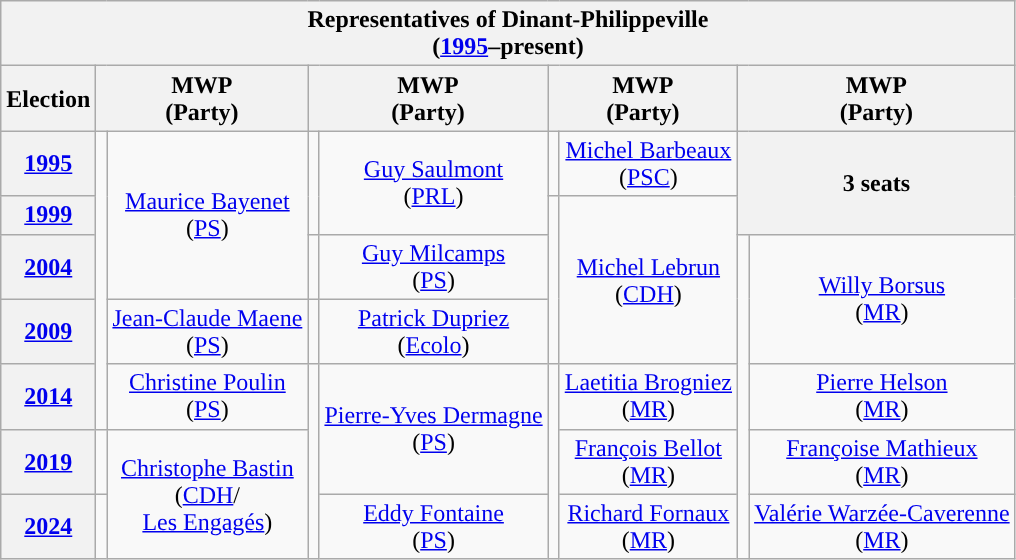<table class="wikitable" style="text-align:center">
<tr>
<th colspan="9">Representatives of Dinant-Philippeville<br>(<a href='#'>1995</a>–present)</th>
</tr>
<tr>
<th>Election</th>
<th colspan=2>MWP<br>(Party)</th>
<th colspan=2>MWP<br>(Party)</th>
<th colspan=2>MWP<br>(Party)</th>
<th colspan=2>MWP<br>(Party)</th>
</tr>
<tr>
<th><a href='#'>1995</a></th>
<td rowspan=5; style="background-color: "></td>
<td rowspan=3><a href='#'>Maurice Bayenet</a><br>(<a href='#'>PS</a>)</td>
<td rowspan=2; style="background-color: "></td>
<td rowspan=2><a href='#'>Guy Saulmont</a><br>(<a href='#'>PRL</a>)</td>
<td rowspan=1; style="background-color: "></td>
<td rowspan=1><a href='#'>Michel Barbeaux</a><br>(<a href='#'>PSC</a>)</td>
<th rowspan=2; colspan=2>3 seats</th>
</tr>
<tr>
<th><a href='#'>1999</a></th>
<td rowspan=3; style="background-color: "></td>
<td rowspan=3><a href='#'>Michel Lebrun</a><br>(<a href='#'>CDH</a>)</td>
</tr>
<tr>
<th><a href='#'>2004</a></th>
<td rowspan=1; style="background-color: "></td>
<td rowspan=1><a href='#'>Guy Milcamps</a><br>(<a href='#'>PS</a>)</td>
<td rowspan=5; style="background-color: "></td>
<td rowspan=2><a href='#'>Willy Borsus</a><br>(<a href='#'>MR</a>)</td>
</tr>
<tr>
<th><a href='#'>2009</a></th>
<td rowspan=1><a href='#'>Jean-Claude Maene</a><br>(<a href='#'>PS</a>)</td>
<td rowspan=1; style="background-color: "></td>
<td rowspan=1><a href='#'>Patrick Dupriez</a><br>(<a href='#'>Ecolo</a>)</td>
</tr>
<tr>
<th><a href='#'>2014</a></th>
<td rowspan=1><a href='#'>Christine Poulin</a><br>(<a href='#'>PS</a>)</td>
<td rowspan=3; style="background-color: "></td>
<td rowspan=2><a href='#'>Pierre-Yves Dermagne</a><br>(<a href='#'>PS</a>)</td>
<td rowspan=3; style="background-color: "></td>
<td rowspan=1><a href='#'>Laetitia Brogniez</a><br>(<a href='#'>MR</a>)</td>
<td rowspan=1><a href='#'>Pierre Helson</a><br>(<a href='#'>MR</a>)</td>
</tr>
<tr>
<th><a href='#'>2019</a></th>
<td rowspan=1; style="background-color: "></td>
<td rowspan=2><a href='#'>Christophe Bastin</a><br>(<a href='#'>CDH</a>/<br><a href='#'>Les Engagés</a>)</td>
<td rowspan=1><a href='#'>François Bellot</a><br>(<a href='#'>MR</a>)</td>
<td rowspan=1><a href='#'>Françoise Mathieux</a><br>(<a href='#'>MR</a>)</td>
</tr>
<tr>
<th><a href='#'>2024</a></th>
<td rowspan=1; style="background-color: "></td>
<td rowspan=1><a href='#'>Eddy Fontaine</a><br>(<a href='#'>PS</a>)</td>
<td rowspan=1><a href='#'>Richard Fornaux</a><br>(<a href='#'>MR</a>)</td>
<td rowspan=1><a href='#'>Valérie Warzée-Caverenne</a><br>(<a href='#'>MR</a>)</td>
</tr>
</table>
